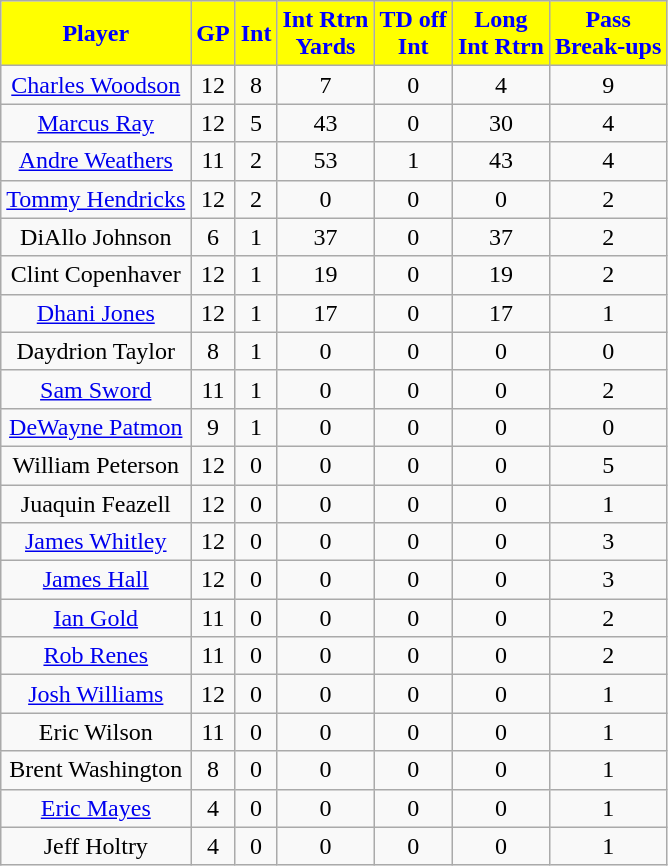<table class="wikitable" style="text-align:center;">
<tr>
<th style="background:yellow; color:blue;">Player</th>
<th style="background:yellow; color:blue;">GP</th>
<th style="background:yellow; color:blue;">Int</th>
<th style="background:yellow; color:blue;">Int Rtrn<br>Yards</th>
<th style="background:yellow; color:blue;">TD off<br>Int</th>
<th style="background:yellow; color:blue;">Long<br>Int Rtrn</th>
<th style="background:yellow; color:blue;">Pass<br>Break-ups</th>
</tr>
<tr>
<td><a href='#'>Charles Woodson</a></td>
<td>12</td>
<td>8</td>
<td>7</td>
<td>0</td>
<td>4</td>
<td>9</td>
</tr>
<tr>
<td><a href='#'>Marcus Ray</a></td>
<td>12</td>
<td>5</td>
<td>43</td>
<td>0</td>
<td>30</td>
<td>4</td>
</tr>
<tr>
<td><a href='#'>Andre Weathers</a></td>
<td>11</td>
<td>2</td>
<td>53</td>
<td>1</td>
<td>43</td>
<td>4</td>
</tr>
<tr>
<td><a href='#'>Tommy Hendricks</a></td>
<td>12</td>
<td>2</td>
<td>0</td>
<td>0</td>
<td>0</td>
<td>2</td>
</tr>
<tr>
<td>DiAllo Johnson</td>
<td>6</td>
<td>1</td>
<td>37</td>
<td>0</td>
<td>37</td>
<td>2</td>
</tr>
<tr>
<td>Clint Copenhaver</td>
<td>12</td>
<td>1</td>
<td>19</td>
<td>0</td>
<td>19</td>
<td>2</td>
</tr>
<tr>
<td><a href='#'>Dhani Jones</a></td>
<td>12</td>
<td>1</td>
<td>17</td>
<td>0</td>
<td>17</td>
<td>1</td>
</tr>
<tr>
<td>Daydrion Taylor</td>
<td>8</td>
<td>1</td>
<td>0</td>
<td>0</td>
<td>0</td>
<td>0</td>
</tr>
<tr>
<td><a href='#'>Sam Sword</a></td>
<td>11</td>
<td>1</td>
<td>0</td>
<td>0</td>
<td>0</td>
<td>2</td>
</tr>
<tr>
<td><a href='#'>DeWayne Patmon</a></td>
<td>9</td>
<td>1</td>
<td>0</td>
<td>0</td>
<td>0</td>
<td>0</td>
</tr>
<tr>
<td>William Peterson</td>
<td>12</td>
<td>0</td>
<td>0</td>
<td>0</td>
<td>0</td>
<td>5</td>
</tr>
<tr>
<td>Juaquin Feazell</td>
<td>12</td>
<td>0</td>
<td>0</td>
<td>0</td>
<td>0</td>
<td>1</td>
</tr>
<tr>
<td><a href='#'>James Whitley</a></td>
<td>12</td>
<td>0</td>
<td>0</td>
<td>0</td>
<td>0</td>
<td>3</td>
</tr>
<tr>
<td><a href='#'>James Hall</a></td>
<td>12</td>
<td>0</td>
<td>0</td>
<td>0</td>
<td>0</td>
<td>3</td>
</tr>
<tr>
<td><a href='#'>Ian Gold</a></td>
<td>11</td>
<td>0</td>
<td>0</td>
<td>0</td>
<td>0</td>
<td>2</td>
</tr>
<tr>
<td><a href='#'>Rob Renes</a></td>
<td>11</td>
<td>0</td>
<td>0</td>
<td>0</td>
<td>0</td>
<td>2</td>
</tr>
<tr>
<td><a href='#'>Josh Williams</a></td>
<td>12</td>
<td>0</td>
<td>0</td>
<td>0</td>
<td>0</td>
<td>1</td>
</tr>
<tr>
<td>Eric Wilson</td>
<td>11</td>
<td>0</td>
<td>0</td>
<td>0</td>
<td>0</td>
<td>1</td>
</tr>
<tr>
<td>Brent Washington</td>
<td>8</td>
<td>0</td>
<td>0</td>
<td>0</td>
<td>0</td>
<td>1</td>
</tr>
<tr>
<td><a href='#'>Eric Mayes</a></td>
<td>4</td>
<td>0</td>
<td>0</td>
<td>0</td>
<td>0</td>
<td>1</td>
</tr>
<tr>
<td>Jeff Holtry</td>
<td>4</td>
<td>0</td>
<td>0</td>
<td>0</td>
<td>0</td>
<td>1</td>
</tr>
</table>
